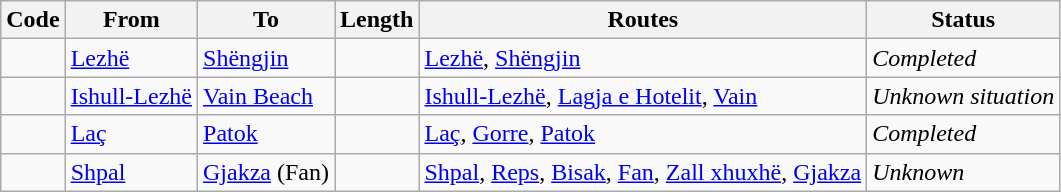<table class="wikitable sortable">
<tr>
<th>Code</th>
<th>From</th>
<th>To</th>
<th>Length</th>
<th>Routes</th>
<th>Status</th>
</tr>
<tr>
<td></td>
<td><a href='#'>Lezhë</a><br></td>
<td><a href='#'>Shëngjin</a></td>
<td></td>
<td><a href='#'>Lezhë</a>, <a href='#'>Shëngjin</a></td>
<td><em>Completed</em></td>
</tr>
<tr>
<td></td>
<td><a href='#'>Ishull-Lezhë</a><br></td>
<td><a href='#'>Vain Beach</a></td>
<td></td>
<td><a href='#'>Ishull-Lezhë</a>, <a href='#'>Lagja e Hotelit</a>, <a href='#'>Vain</a></td>
<td><em>Unknown situation</em></td>
</tr>
<tr>
<td></td>
<td><a href='#'>Laç</a><br></td>
<td><a href='#'>Patok</a></td>
<td></td>
<td><a href='#'>Laç</a>, <a href='#'>Gorre</a>, <a href='#'>Patok</a></td>
<td><em>Completed</em></td>
</tr>
<tr>
<td></td>
<td><a href='#'>Shpal</a> </td>
<td><a href='#'>Gjakza</a> (Fan)</td>
<td></td>
<td><a href='#'>Shpal</a>, <a href='#'>Reps</a>, <a href='#'>Bisak</a>, <a href='#'>Fan</a>, <a href='#'>Zall xhuxhë</a>, <a href='#'>Gjakza</a></td>
<td><em>Unknown</em></td>
</tr>
</table>
